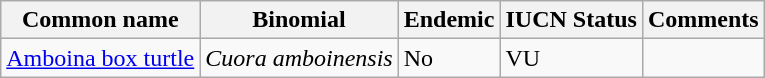<table class="wikitable">
<tr>
<th>Common name</th>
<th>Binomial</th>
<th>Endemic</th>
<th>IUCN Status</th>
<th>Comments</th>
</tr>
<tr>
<td><a href='#'>Amboina box turtle</a></td>
<td><em>Cuora amboinensis</em></td>
<td>No</td>
<td>VU</td>
<td></td>
</tr>
</table>
